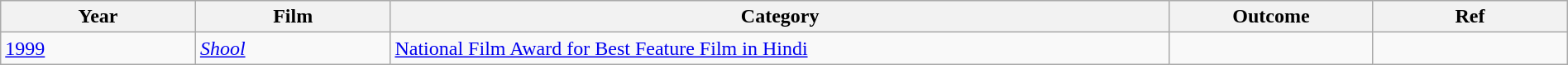<table class="wikitable" style="width:100%;">
<tr>
<th width=5%>Year</th>
<th style="width:5%;">Film</th>
<th style="width:20%;">Category</th>
<th style="width:5%;">Outcome</th>
<th style="width:5%;">Ref</th>
</tr>
<tr>
<td><a href='#'>1999</a></td>
<td><em><a href='#'>Shool</a></em></td>
<td><a href='#'>National Film Award for Best Feature Film in Hindi</a></td>
<td></td>
<td></td>
</tr>
</table>
